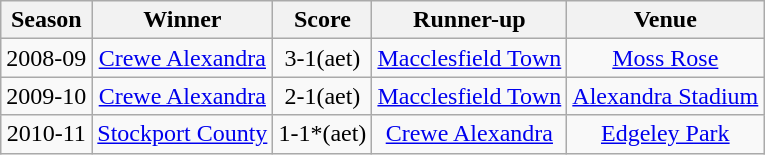<table class="wikitable" style="text-align: center">
<tr>
<th>Season</th>
<th>Winner</th>
<th>Score</th>
<th>Runner-up</th>
<th>Venue</th>
</tr>
<tr>
<td>2008-09</td>
<td><a href='#'>Crewe Alexandra</a></td>
<td>3-1(aet)</td>
<td><a href='#'>Macclesfield Town</a></td>
<td><a href='#'>Moss Rose</a></td>
</tr>
<tr>
<td>2009-10</td>
<td><a href='#'>Crewe Alexandra</a></td>
<td>2-1(aet)</td>
<td><a href='#'>Macclesfield Town</a></td>
<td><a href='#'>Alexandra Stadium</a></td>
</tr>
<tr>
<td>2010-11</td>
<td><a href='#'>Stockport County</a></td>
<td>1-1*(aet)</td>
<td><a href='#'>Crewe Alexandra</a></td>
<td><a href='#'>Edgeley Park</a></td>
</tr>
</table>
